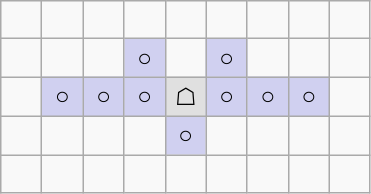<table border="1" class="wikitable">
<tr align=center>
<td width="20"> </td>
<td width="20"> </td>
<td width="20"> </td>
<td width="20"> </td>
<td width="20"> </td>
<td width="20"> </td>
<td width="20"> </td>
<td width="20"> </td>
<td width="20"> </td>
</tr>
<tr align=center>
<td> </td>
<td> </td>
<td> </td>
<td style="background:#d0d0f0;">○</td>
<td> </td>
<td style="background:#d0d0f0;">○</td>
<td> </td>
<td> </td>
<td> </td>
</tr>
<tr align=center>
<td> </td>
<td style="background:#d0d0f0;">○</td>
<td style="background:#d0d0f0;">○</td>
<td style="background:#d0d0f0;">○</td>
<td style="background:#e0e0e0;">☖</td>
<td style="background:#d0d0f0;">○</td>
<td style="background:#d0d0f0;">○</td>
<td style="background:#d0d0f0;">○</td>
<td> </td>
</tr>
<tr align=center>
<td> </td>
<td> </td>
<td> </td>
<td> </td>
<td style="background:#d0d0f0;">○</td>
<td> </td>
<td> </td>
<td> </td>
<td> </td>
</tr>
<tr align=center>
<td> </td>
<td> </td>
<td> </td>
<td> </td>
<td> </td>
<td> </td>
<td> </td>
<td> </td>
<td> </td>
</tr>
</table>
